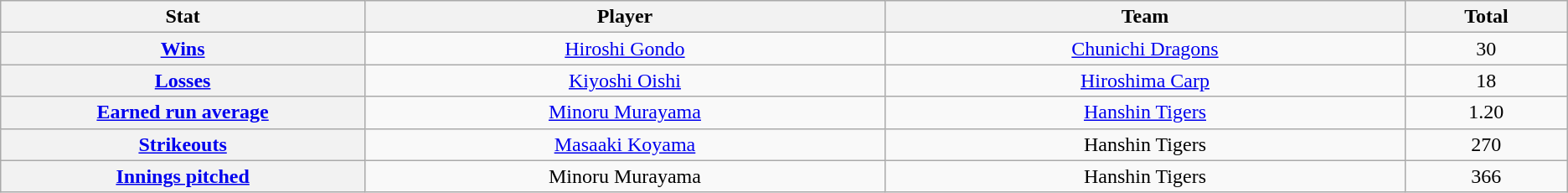<table class="wikitable" style="text-align:center;">
<tr>
<th scope="col" width="7%">Stat</th>
<th scope="col" width="10%">Player</th>
<th scope="col" width="10%">Team</th>
<th scope="col" width="3%">Total</th>
</tr>
<tr>
<th scope="row" style="text-align:center;"><a href='#'>Wins</a></th>
<td><a href='#'>Hiroshi Gondo</a></td>
<td><a href='#'>Chunichi Dragons</a></td>
<td>30</td>
</tr>
<tr>
<th scope="row" style="text-align:center;"><a href='#'>Losses</a></th>
<td><a href='#'>Kiyoshi Oishi</a></td>
<td><a href='#'>Hiroshima Carp</a></td>
<td>18</td>
</tr>
<tr>
<th scope="row" style="text-align:center;"><a href='#'>Earned run average</a></th>
<td><a href='#'>Minoru Murayama</a></td>
<td><a href='#'>Hanshin Tigers</a></td>
<td>1.20</td>
</tr>
<tr>
<th scope="row" style="text-align:center;"><a href='#'>Strikeouts</a></th>
<td><a href='#'>Masaaki Koyama</a></td>
<td>Hanshin Tigers</td>
<td>270</td>
</tr>
<tr>
<th scope="row" style="text-align:center;"><a href='#'>Innings pitched</a></th>
<td>Minoru Murayama</td>
<td>Hanshin Tigers</td>
<td>366</td>
</tr>
</table>
